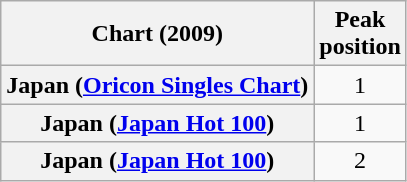<table class="wikitable sortable plainrowheaders" style="text-align:center">
<tr>
<th scope="col">Chart (2009)</th>
<th scope="col">Peak<br> position</th>
</tr>
<tr>
<th scope="row">Japan (<a href='#'>Oricon Singles Chart</a>)</th>
<td>1</td>
</tr>
<tr>
<th scope="row">Japan (<a href='#'>Japan Hot 100</a>)</th>
<td>1</td>
</tr>
<tr>
<th scope="row">Japan (<a href='#'>Japan Hot 100</a>)</th>
<td>2</td>
</tr>
</table>
